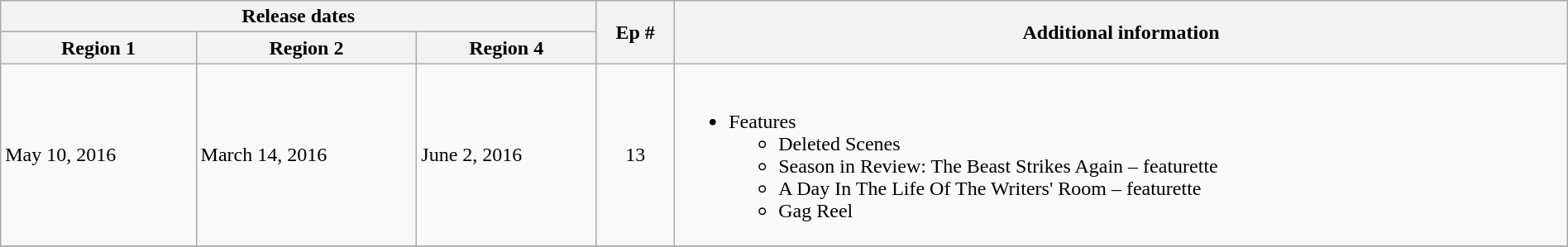<table class="wikitable" style="width:100%;">
<tr>
<th colspan="3">Release dates</th>
<th rowspan="2">Ep #</th>
<th rowspan="2">Additional information</th>
</tr>
<tr>
<th>Region 1</th>
<th>Region 2</th>
<th>Region 4</th>
</tr>
<tr>
<td>May 10, 2016</td>
<td>March 14, 2016</td>
<td>June 2, 2016</td>
<td style="text-align:center;">13</td>
<td><br><ul><li>Features<ul><li>Deleted Scenes</li><li>Season in Review: The Beast Strikes Again – featurette</li><li>A Day In The Life Of The Writers' Room – featurette</li><li>Gag Reel</li></ul></li></ul></td>
</tr>
<tr>
</tr>
</table>
